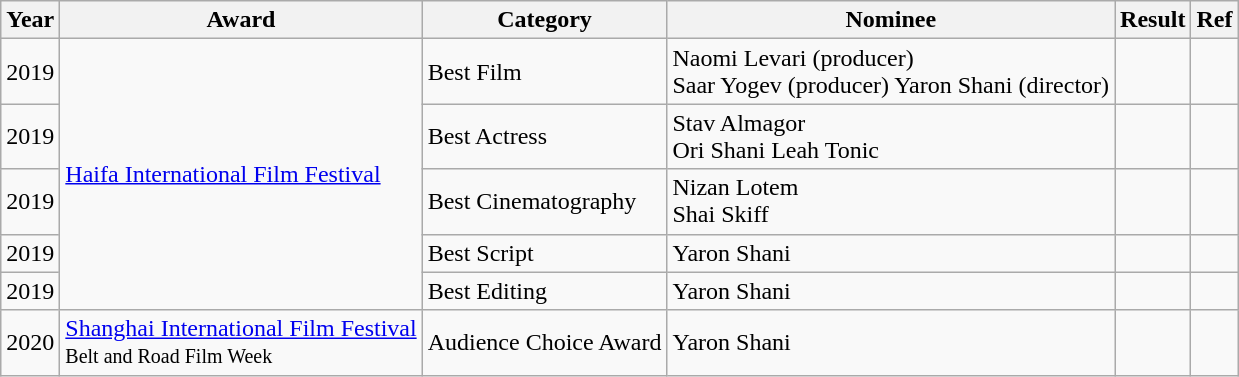<table class="wikitable sortable">
<tr>
<th>Year</th>
<th>Award</th>
<th>Category</th>
<th>Nominee</th>
<th>Result</th>
<th>Ref</th>
</tr>
<tr>
<td>2019</td>
<td rowspan="5"><a href='#'>Haifa International Film Festival</a></td>
<td>Best Film</td>
<td>Naomi Levari (producer)<br>Saar Yogev (producer)
Yaron Shani (director)</td>
<td></td>
<td></td>
</tr>
<tr>
<td>2019</td>
<td>Best Actress</td>
<td>Stav Almagor<br>Ori Shani
Leah Tonic</td>
<td></td>
<td></td>
</tr>
<tr>
<td>2019</td>
<td>Best Cinematography</td>
<td>Nizan Lotem<br>Shai Skiff</td>
<td></td>
<td></td>
</tr>
<tr>
<td>2019</td>
<td>Best Script</td>
<td>Yaron Shani</td>
<td></td>
<td></td>
</tr>
<tr>
<td>2019</td>
<td>Best Editing</td>
<td>Yaron Shani</td>
<td></td>
<td></td>
</tr>
<tr>
<td>2020</td>
<td><a href='#'>Shanghai International Film Festival</a><br><small>Belt and Road Film Week</small></td>
<td>Audience Choice Award</td>
<td>Yaron Shani</td>
<td></td>
<td></td>
</tr>
</table>
